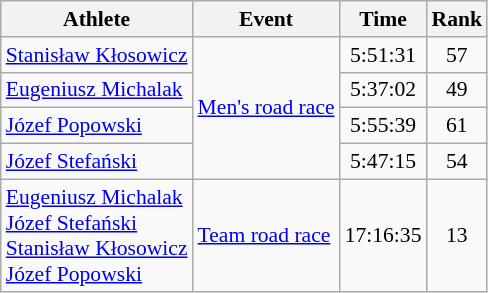<table class=wikitable style="font-size:90%">
<tr>
<th>Athlete</th>
<th>Event</th>
<th>Time</th>
<th>Rank</th>
</tr>
<tr align=center>
<td align=left><a href='#'>Stanisław Kłosowicz</a></td>
<td align=left rowspan=4><a href='#'>Men's road race</a></td>
<td>5:51:31</td>
<td>57</td>
</tr>
<tr align=center>
<td align=left><a href='#'>Eugeniusz Michalak</a></td>
<td>5:37:02</td>
<td>49</td>
</tr>
<tr align=center>
<td align=left rowspan=1><a href='#'>Józef Popowski</a></td>
<td>5:55:39</td>
<td>61</td>
</tr>
<tr align=center>
<td align=left rowspan=1><a href='#'>Józef Stefański</a></td>
<td>5:47:15</td>
<td>54</td>
</tr>
<tr align=center>
<td align=left><a href='#'>Eugeniusz Michalak</a><br><a href='#'>Józef Stefański</a><br><a href='#'>Stanisław Kłosowicz</a><br><a href='#'>Józef Popowski</a></td>
<td align=left><a href='#'>Team road race</a></td>
<td>17:16:35</td>
<td>13</td>
</tr>
</table>
